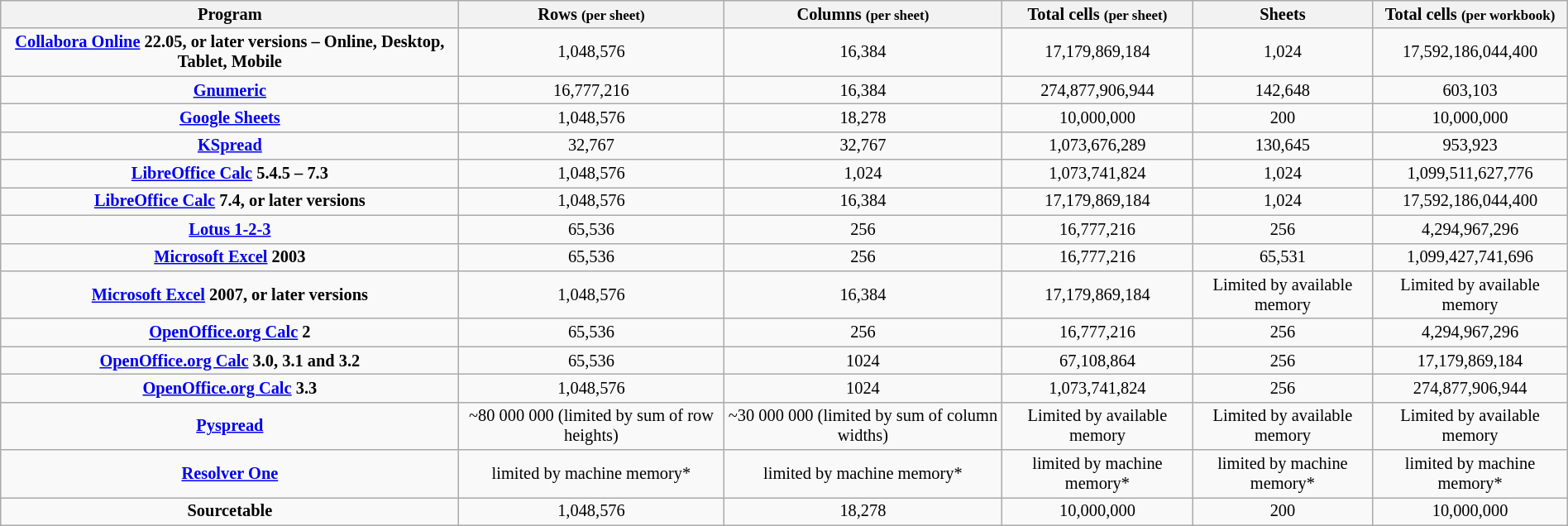<table class="sortable wikitable" style="margin:1em auto; font-size: 85%; text-align: center; width: auto;">
<tr>
<th>Program</th>
<th>Rows <small>(per sheet)</small></th>
<th>Columns <small>(per sheet)</small></th>
<th>Total cells <small>(per sheet)</small></th>
<th>Sheets</th>
<th>Total cells <small>(per workbook)</small></th>
</tr>
<tr>
<td><strong><a href='#'>Collabora Online</a> 22.05, or later versions – Online, Desktop, Tablet, Mobile</strong></td>
<td>1,048,576</td>
<td>16,384</td>
<td>17,179,869,184</td>
<td>1,024</td>
<td>17,592,186,044,400</td>
</tr>
<tr>
<td><strong><a href='#'>Gnumeric</a></strong></td>
<td>16,777,216</td>
<td>16,384</td>
<td>274,877,906,944</td>
<td>142,648</td>
<td>603,103</td>
</tr>
<tr>
<td><strong><a href='#'>Google Sheets</a></strong></td>
<td>1,048,576</td>
<td>18,278</td>
<td>10,000,000</td>
<td>200</td>
<td>10,000,000</td>
</tr>
<tr>
<td><strong><a href='#'>KSpread</a></strong></td>
<td>32,767</td>
<td>32,767</td>
<td>1,073,676,289</td>
<td>130,645</td>
<td>953,923</td>
</tr>
<tr>
<td><strong><a href='#'>LibreOffice Calc</a> 5.4.5 – 7.3</strong></td>
<td>1,048,576</td>
<td>1,024</td>
<td>1,073,741,824</td>
<td>1,024</td>
<td>1,099,511,627,776</td>
</tr>
<tr>
<td><strong><a href='#'>LibreOffice Calc</a> 7.4, or later versions</strong></td>
<td>1,048,576</td>
<td>16,384</td>
<td>17,179,869,184</td>
<td>1,024</td>
<td>17,592,186,044,400</td>
</tr>
<tr>
<td><strong><a href='#'>Lotus 1-2-3</a></strong></td>
<td>65,536</td>
<td>256</td>
<td>16,777,216</td>
<td>256</td>
<td>4,294,967,296</td>
</tr>
<tr>
<td><strong><a href='#'>Microsoft Excel</a> 2003</strong></td>
<td>65,536</td>
<td>256</td>
<td>16,777,216</td>
<td>65,531</td>
<td>1,099,427,741,696</td>
</tr>
<tr>
<td><strong><a href='#'>Microsoft Excel</a> 2007, or later versions</strong></td>
<td>1,048,576</td>
<td>16,384</td>
<td>17,179,869,184</td>
<td>Limited by available memory</td>
<td>Limited by available memory</td>
</tr>
<tr>
<td><strong><a href='#'>OpenOffice.org Calc</a> 2</strong></td>
<td>65,536</td>
<td>256</td>
<td>16,777,216</td>
<td>256</td>
<td>4,294,967,296</td>
</tr>
<tr>
<td><strong><a href='#'>OpenOffice.org Calc</a> 3.0, 3.1 and 3.2</strong></td>
<td>65,536</td>
<td>1024</td>
<td>67,108,864</td>
<td>256</td>
<td>17,179,869,184</td>
</tr>
<tr>
<td><strong><a href='#'>OpenOffice.org Calc</a> 3.3</strong></td>
<td>1,048,576</td>
<td>1024</td>
<td>1,073,741,824</td>
<td>256</td>
<td>274,877,906,944</td>
</tr>
<tr>
<td><strong><a href='#'>Pyspread</a></strong></td>
<td>~80 000 000 (limited by sum of row heights)</td>
<td>~30 000 000 (limited by sum of column widths)</td>
<td>Limited by available memory</td>
<td>Limited by available memory</td>
<td>Limited by available memory</td>
</tr>
<tr>
<td><strong><a href='#'>Resolver One</a></strong></td>
<td>limited by machine memory*</td>
<td>limited by machine memory*</td>
<td>limited by machine memory*</td>
<td>limited by machine memory*</td>
<td>limited by machine memory*</td>
</tr>
<tr>
<td><strong>Sourcetable</strong></td>
<td>1,048,576</td>
<td>18,278</td>
<td>10,000,000</td>
<td>200</td>
<td>10,000,000</td>
</tr>
</table>
